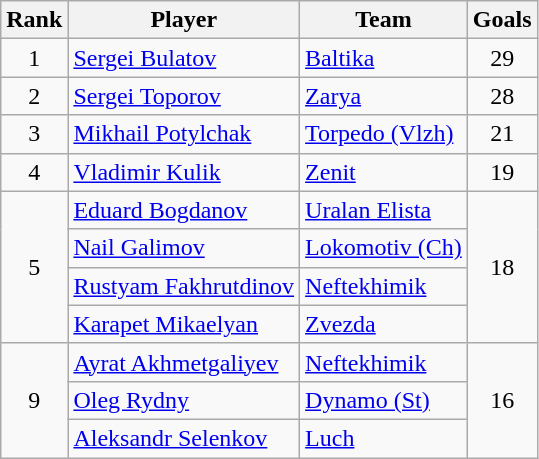<table class="wikitable">
<tr>
<th>Rank</th>
<th>Player</th>
<th>Team</th>
<th>Goals</th>
</tr>
<tr>
<td align=center>1</td>
<td> <a href='#'>Sergei Bulatov</a></td>
<td><a href='#'>Baltika</a></td>
<td align=center>29</td>
</tr>
<tr>
<td align=center>2</td>
<td> <a href='#'>Sergei Toporov</a></td>
<td><a href='#'>Zarya</a></td>
<td align=center>28</td>
</tr>
<tr>
<td align=center>3</td>
<td> <a href='#'>Mikhail Potylchak</a></td>
<td><a href='#'>Torpedo (Vlzh)</a></td>
<td align=center>21</td>
</tr>
<tr>
<td align=center>4</td>
<td> <a href='#'>Vladimir Kulik</a></td>
<td><a href='#'>Zenit</a></td>
<td align=center>19</td>
</tr>
<tr>
<td rowspan=4 align=center>5</td>
<td> <a href='#'>Eduard Bogdanov</a></td>
<td><a href='#'>Uralan Elista</a></td>
<td rowspan=4 align=center>18</td>
</tr>
<tr>
<td> <a href='#'>Nail Galimov</a></td>
<td><a href='#'>Lokomotiv (Ch)</a></td>
</tr>
<tr>
<td> <a href='#'>Rustyam Fakhrutdinov</a></td>
<td><a href='#'>Neftekhimik</a></td>
</tr>
<tr>
<td> <a href='#'>Karapet Mikaelyan</a></td>
<td><a href='#'>Zvezda</a></td>
</tr>
<tr>
<td rowspan=3 align=center>9</td>
<td> <a href='#'>Ayrat Akhmetgaliyev</a></td>
<td><a href='#'>Neftekhimik</a></td>
<td rowspan=3 align=center>16</td>
</tr>
<tr>
<td> <a href='#'>Oleg Rydny</a></td>
<td><a href='#'>Dynamo (St)</a></td>
</tr>
<tr>
<td> <a href='#'>Aleksandr Selenkov</a></td>
<td><a href='#'>Luch</a></td>
</tr>
</table>
